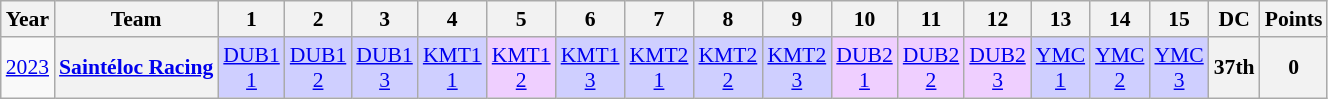<table class="wikitable" style="text-align:center; font-size:90%">
<tr>
<th>Year</th>
<th>Team</th>
<th>1</th>
<th>2</th>
<th>3</th>
<th>4</th>
<th>5</th>
<th>6</th>
<th>7</th>
<th>8</th>
<th>9</th>
<th>10</th>
<th>11</th>
<th>12</th>
<th>13</th>
<th>14</th>
<th>15</th>
<th>DC</th>
<th>Points</th>
</tr>
<tr>
<td><a href='#'>2023</a></td>
<th><a href='#'>Saintéloc Racing</a></th>
<td style="background:#CFCFFF;"><a href='#'>DUB1<br>1</a><br></td>
<td style="background:#CFCFFF;"><a href='#'>DUB1<br>2</a><br></td>
<td style="background:#CFCFFF;"><a href='#'>DUB1<br>3</a><br></td>
<td style="background:#CFCFFF;"><a href='#'>KMT1<br>1</a><br></td>
<td style="background:#EFCFFF;"><a href='#'>KMT1<br>2</a><br></td>
<td style="background:#CFCFFF;"><a href='#'>KMT1<br>3</a><br></td>
<td style="background:#CFCFFF;"><a href='#'>KMT2<br>1</a><br></td>
<td style="background:#CFCFFF;"><a href='#'>KMT2<br>2</a><br></td>
<td style="background:#CFCFFF;"><a href='#'>KMT2<br>3</a><br></td>
<td style="background:#EFCFFF;"><a href='#'>DUB2<br>1</a><br></td>
<td style="background:#EFCFFF;"><a href='#'>DUB2<br>2</a><br></td>
<td style="background:#EFCFFF;"><a href='#'>DUB2<br>3</a><br></td>
<td style="background:#CFCFFF;"><a href='#'>YMC<br>1</a><br></td>
<td style="background:#CFCFFF;"><a href='#'>YMC<br>2</a><br></td>
<td style="background:#CFCFFF;"><a href='#'>YMC<br>3</a><br></td>
<th>37th</th>
<th>0</th>
</tr>
</table>
